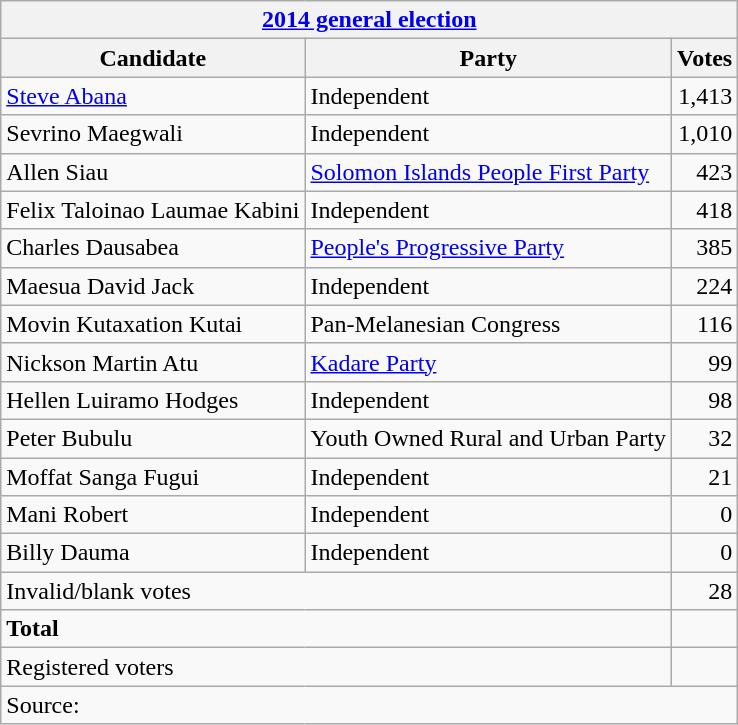<table class=wikitable style=text-align:left>
<tr>
<th colspan=3><a href='#'>2014 general election</a></th>
</tr>
<tr>
<th>Candidate</th>
<th>Party</th>
<th>Votes</th>
</tr>
<tr>
<td><a href='#'>Steve Abana</a></td>
<td>Independent</td>
<td align=right>1,413</td>
</tr>
<tr>
<td>Sevrino Maegwali</td>
<td>Independent</td>
<td align=right>1,010</td>
</tr>
<tr>
<td>Allen Siau</td>
<td><a href='#'>Solomon Islands People First Party</a></td>
<td align=right>423</td>
</tr>
<tr>
<td>Felix Taloinao Laumae Kabini</td>
<td>Independent</td>
<td align=right>418</td>
</tr>
<tr>
<td>Charles Dausabea</td>
<td><a href='#'>People's Progressive Party</a></td>
<td align=right>385</td>
</tr>
<tr>
<td>Maesua David Jack</td>
<td>Independent</td>
<td align=right>224</td>
</tr>
<tr>
<td>Movin Kutaxation Kutai</td>
<td>Pan-Melanesian Congress</td>
<td align=right>116</td>
</tr>
<tr>
<td>Nickson Martin Atu</td>
<td><a href='#'>Kadare Party</a></td>
<td align=right>99</td>
</tr>
<tr>
<td>Hellen Luiramo Hodges</td>
<td>Independent</td>
<td align=right>98</td>
</tr>
<tr>
<td>Peter Bubulu</td>
<td>Youth Owned Rural and Urban Party</td>
<td align=right>32</td>
</tr>
<tr>
<td>Moffat Sanga Fugui</td>
<td>Independent</td>
<td align=right>21</td>
</tr>
<tr>
<td>Mani Robert</td>
<td>Independent</td>
<td align=right>0</td>
</tr>
<tr>
<td>Billy Dauma</td>
<td>Independent</td>
<td align=right>0</td>
</tr>
<tr>
<td colspan=2>Invalid/blank votes</td>
<td align=right>28</td>
</tr>
<tr>
<td colspan=2><strong>Total</strong></td>
<td></td>
</tr>
<tr>
<td colspan=2>Registered voters</td>
<td></td>
</tr>
<tr>
<td colspan=3>Source: </td>
</tr>
</table>
